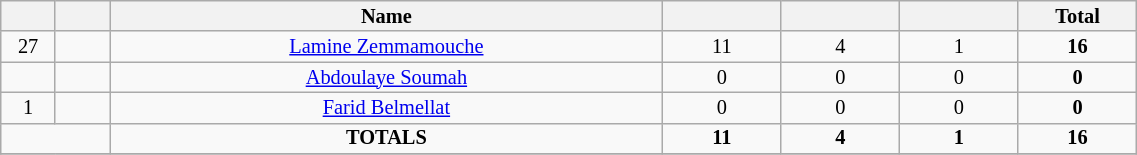<table class="wikitable sortable alternance"  style="font-size:85%; text-align:center; line-height:14px; width:60%;">
<tr>
<th width=15></th>
<th width=15></th>
<th width=210>Name</th>
<th width=40></th>
<th width=40></th>
<th width=40></th>
<th width=40>Total</th>
</tr>
<tr>
<td>27</td>
<td></td>
<td><a href='#'>Lamine Zemmamouche</a></td>
<td>11</td>
<td>4</td>
<td>1</td>
<td><strong>16</strong></td>
</tr>
<tr>
<td></td>
<td></td>
<td><a href='#'>Abdoulaye Soumah</a></td>
<td>0</td>
<td>0</td>
<td>0</td>
<td><strong>0</strong></td>
</tr>
<tr>
<td>1</td>
<td></td>
<td><a href='#'>Farid Belmellat</a></td>
<td>0</td>
<td>0</td>
<td>0</td>
<td><strong>0</strong></td>
</tr>
<tr>
<td colspan="2"></td>
<td><strong>TOTALS</strong></td>
<td><strong>11</strong></td>
<td><strong>4</strong></td>
<td><strong>1</strong></td>
<td><strong>16</strong></td>
</tr>
<tr>
</tr>
</table>
